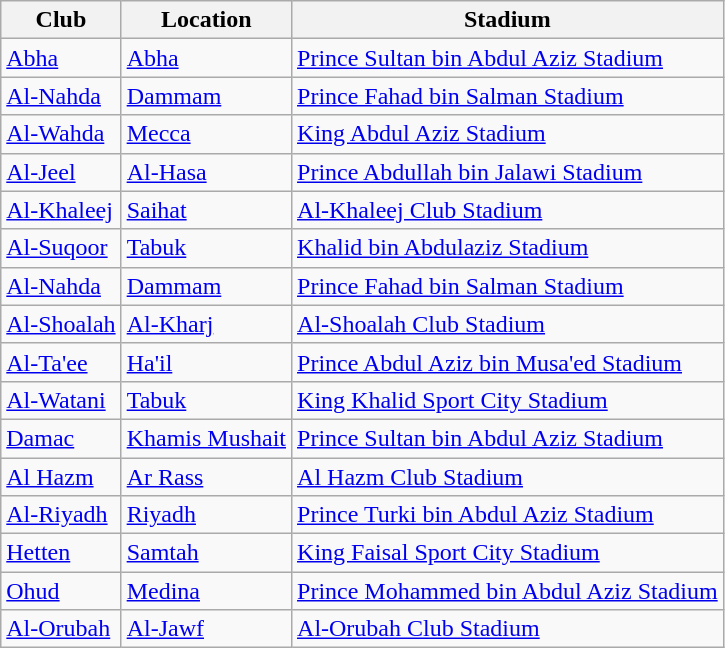<table class="wikitable sortable">
<tr>
<th>Club</th>
<th>Location</th>
<th>Stadium</th>
</tr>
<tr>
<td><a href='#'>Abha</a></td>
<td><a href='#'>Abha</a></td>
<td><a href='#'>Prince Sultan bin Abdul Aziz Stadium</a></td>
</tr>
<tr>
<td><a href='#'>Al-Nahda</a></td>
<td><a href='#'>Dammam</a></td>
<td><a href='#'>Prince Fahad bin Salman Stadium</a></td>
</tr>
<tr>
<td><a href='#'>Al-Wahda</a></td>
<td><a href='#'>Mecca</a></td>
<td><a href='#'>King Abdul Aziz Stadium</a></td>
</tr>
<tr>
<td><a href='#'>Al-Jeel</a></td>
<td><a href='#'>Al-Hasa</a></td>
<td><a href='#'>Prince Abdullah bin Jalawi Stadium</a></td>
</tr>
<tr>
<td><a href='#'>Al-Khaleej</a></td>
<td><a href='#'>Saihat</a></td>
<td><a href='#'>Al-Khaleej Club Stadium</a></td>
</tr>
<tr>
<td><a href='#'>Al-Suqoor</a></td>
<td><a href='#'>Tabuk</a></td>
<td><a href='#'>Khalid bin Abdulaziz Stadium</a></td>
</tr>
<tr>
<td><a href='#'>Al-Nahda</a></td>
<td><a href='#'>Dammam</a></td>
<td><a href='#'>Prince Fahad bin Salman Stadium</a></td>
</tr>
<tr>
<td><a href='#'>Al-Shoalah</a></td>
<td><a href='#'>Al-Kharj</a></td>
<td><a href='#'>Al-Shoalah Club Stadium</a></td>
</tr>
<tr>
<td><a href='#'>Al-Ta'ee</a></td>
<td><a href='#'>Ha'il</a></td>
<td><a href='#'>Prince Abdul Aziz bin Musa'ed Stadium</a></td>
</tr>
<tr>
<td><a href='#'>Al-Watani</a></td>
<td><a href='#'>Tabuk</a></td>
<td><a href='#'>King Khalid Sport City Stadium</a></td>
</tr>
<tr>
<td><a href='#'>Damac</a></td>
<td><a href='#'>Khamis Mushait</a></td>
<td><a href='#'>Prince Sultan bin Abdul Aziz Stadium</a></td>
</tr>
<tr>
<td><a href='#'>Al Hazm</a></td>
<td><a href='#'>Ar Rass</a></td>
<td><a href='#'>Al Hazm Club Stadium</a></td>
</tr>
<tr>
<td><a href='#'>Al-Riyadh</a></td>
<td><a href='#'>Riyadh</a></td>
<td><a href='#'>Prince Turki bin Abdul Aziz Stadium</a></td>
</tr>
<tr>
<td><a href='#'>Hetten</a></td>
<td><a href='#'>Samtah</a></td>
<td><a href='#'>King Faisal Sport City Stadium</a></td>
</tr>
<tr>
<td><a href='#'>Ohud</a></td>
<td><a href='#'>Medina</a></td>
<td><a href='#'>Prince Mohammed bin Abdul Aziz Stadium</a></td>
</tr>
<tr>
<td><a href='#'>Al-Orubah</a></td>
<td><a href='#'>Al-Jawf</a></td>
<td><a href='#'>Al-Orubah Club Stadium</a></td>
</tr>
</table>
